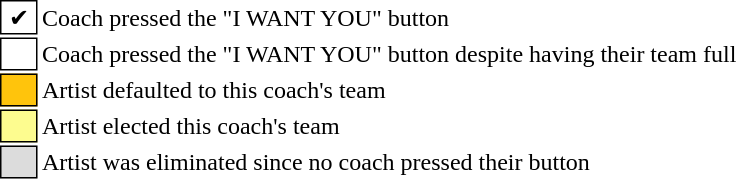<table class="toccolours" style="font-size: 100%">
<tr>
<td style="background: white; border:1px solid black"> ✔ </td>
<td>Coach pressed the "I WANT YOU" button</td>
</tr>
<tr>
<td style="background: white; border:1px solid black">  </td>
<td>Coach pressed the "I WANT YOU" button despite having their team full</td>
</tr>
<tr>
<td style="background:#ffc40c; border:1px solid black">    </td>
<td>Artist defaulted to this coach's team</td>
</tr>
<tr>
<td style="background:#fdfc8f; border:1px solid black">    </td>
<td>Artist elected this coach's team</td>
</tr>
<tr>
<td style="background:#dcdcdc; border:1px solid black">    </td>
<td>Artist was eliminated since no coach pressed their button</td>
</tr>
</table>
